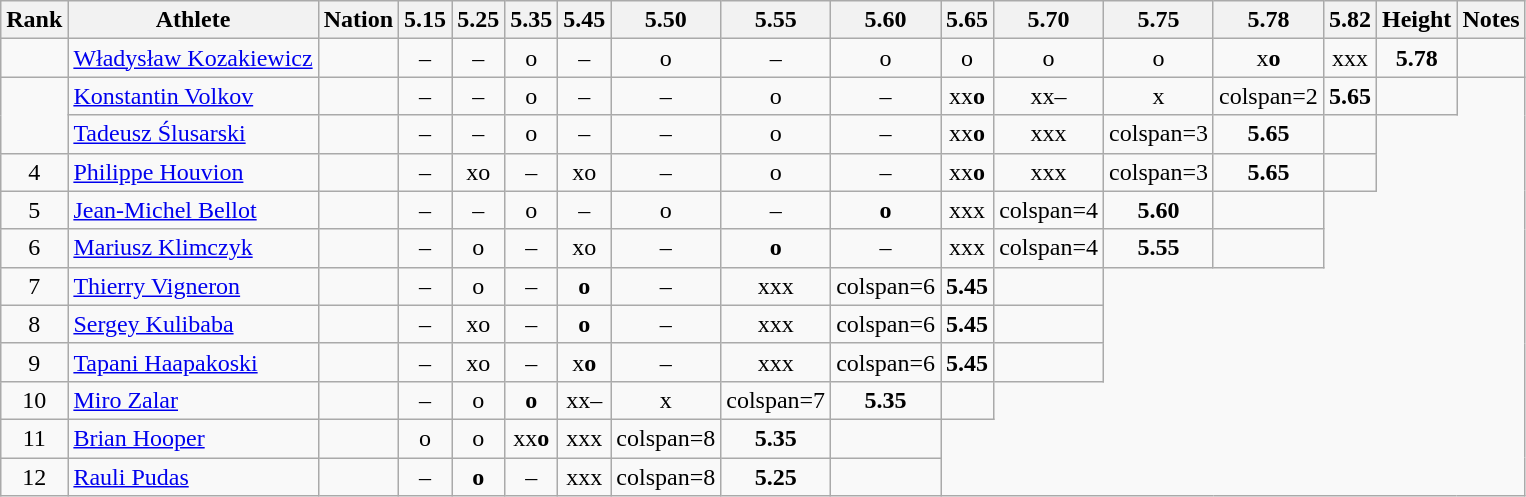<table class="wikitable sortable" style="text-align:center">
<tr>
<th>Rank</th>
<th>Athlete</th>
<th>Nation</th>
<th>5.15</th>
<th>5.25</th>
<th>5.35</th>
<th>5.45</th>
<th>5.50</th>
<th>5.55</th>
<th>5.60</th>
<th>5.65</th>
<th>5.70</th>
<th>5.75</th>
<th>5.78</th>
<th>5.82</th>
<th>Height</th>
<th>Notes</th>
</tr>
<tr>
<td></td>
<td align="left"><a href='#'>Władysław Kozakiewicz</a></td>
<td align=left></td>
<td>–</td>
<td>–</td>
<td>o</td>
<td>–</td>
<td>o</td>
<td>–</td>
<td>o</td>
<td>o</td>
<td>o</td>
<td>o</td>
<td>x<strong>o</strong></td>
<td>xxx</td>
<td><strong>5.78</strong></td>
<td></td>
</tr>
<tr>
<td rowspan=2></td>
<td align="left"><a href='#'>Konstantin Volkov</a></td>
<td align=left></td>
<td>–</td>
<td>–</td>
<td>o</td>
<td>–</td>
<td>–</td>
<td>o</td>
<td>–</td>
<td>xx<strong>o</strong></td>
<td>xx–</td>
<td>x</td>
<td>colspan=2 </td>
<td><strong>5.65</strong></td>
<td></td>
</tr>
<tr>
<td align="left"><a href='#'>Tadeusz Ślusarski</a></td>
<td align=left></td>
<td>–</td>
<td>–</td>
<td>o</td>
<td>–</td>
<td>–</td>
<td>o</td>
<td>–</td>
<td>xx<strong>o</strong></td>
<td>xxx</td>
<td>colspan=3 </td>
<td><strong>5.65</strong></td>
<td></td>
</tr>
<tr>
<td>4</td>
<td align="left"><a href='#'>Philippe Houvion</a></td>
<td align=left></td>
<td>–</td>
<td>xo</td>
<td>–</td>
<td>xo</td>
<td>–</td>
<td>o</td>
<td>–</td>
<td>xx<strong>o</strong></td>
<td>xxx</td>
<td>colspan=3 </td>
<td><strong>5.65</strong></td>
<td></td>
</tr>
<tr>
<td>5</td>
<td align="left"><a href='#'>Jean-Michel Bellot</a></td>
<td align=left></td>
<td>–</td>
<td>–</td>
<td>o</td>
<td>–</td>
<td>o</td>
<td>–</td>
<td><strong>o</strong></td>
<td>xxx</td>
<td>colspan=4 </td>
<td><strong>5.60</strong></td>
<td></td>
</tr>
<tr>
<td>6</td>
<td align="left"><a href='#'>Mariusz Klimczyk</a></td>
<td align=left></td>
<td>–</td>
<td>o</td>
<td>–</td>
<td>xo</td>
<td>–</td>
<td><strong>o</strong></td>
<td>–</td>
<td>xxx</td>
<td>colspan=4 </td>
<td><strong>5.55</strong></td>
<td></td>
</tr>
<tr>
<td>7</td>
<td align="left"><a href='#'>Thierry Vigneron</a></td>
<td align=left></td>
<td>–</td>
<td>o</td>
<td>–</td>
<td><strong>o</strong></td>
<td>–</td>
<td>xxx</td>
<td>colspan=6 </td>
<td><strong>5.45</strong></td>
<td></td>
</tr>
<tr>
<td>8</td>
<td align="left"><a href='#'>Sergey Kulibaba</a></td>
<td align=left></td>
<td>–</td>
<td>xo</td>
<td>–</td>
<td><strong>o</strong></td>
<td>–</td>
<td>xxx</td>
<td>colspan=6 </td>
<td><strong>5.45</strong></td>
<td></td>
</tr>
<tr>
<td>9</td>
<td align="left"><a href='#'>Tapani Haapakoski</a></td>
<td align=left></td>
<td>–</td>
<td>xo</td>
<td>–</td>
<td>x<strong>o</strong></td>
<td>–</td>
<td>xxx</td>
<td>colspan=6 </td>
<td><strong>5.45</strong></td>
<td></td>
</tr>
<tr>
<td>10</td>
<td align="left"><a href='#'>Miro Zalar</a></td>
<td align=left></td>
<td>–</td>
<td>o</td>
<td><strong>o</strong></td>
<td>xx–</td>
<td>x</td>
<td>colspan=7 </td>
<td><strong>5.35</strong></td>
<td></td>
</tr>
<tr>
<td>11</td>
<td align="left"><a href='#'>Brian Hooper</a></td>
<td align=left></td>
<td>o</td>
<td>o</td>
<td>xx<strong>o</strong></td>
<td>xxx</td>
<td>colspan=8 </td>
<td><strong>5.35</strong></td>
<td></td>
</tr>
<tr>
<td>12</td>
<td align="left"><a href='#'>Rauli Pudas</a></td>
<td align=left></td>
<td>–</td>
<td><strong>o</strong></td>
<td>–</td>
<td>xxx</td>
<td>colspan=8 </td>
<td><strong>5.25</strong></td>
<td></td>
</tr>
</table>
